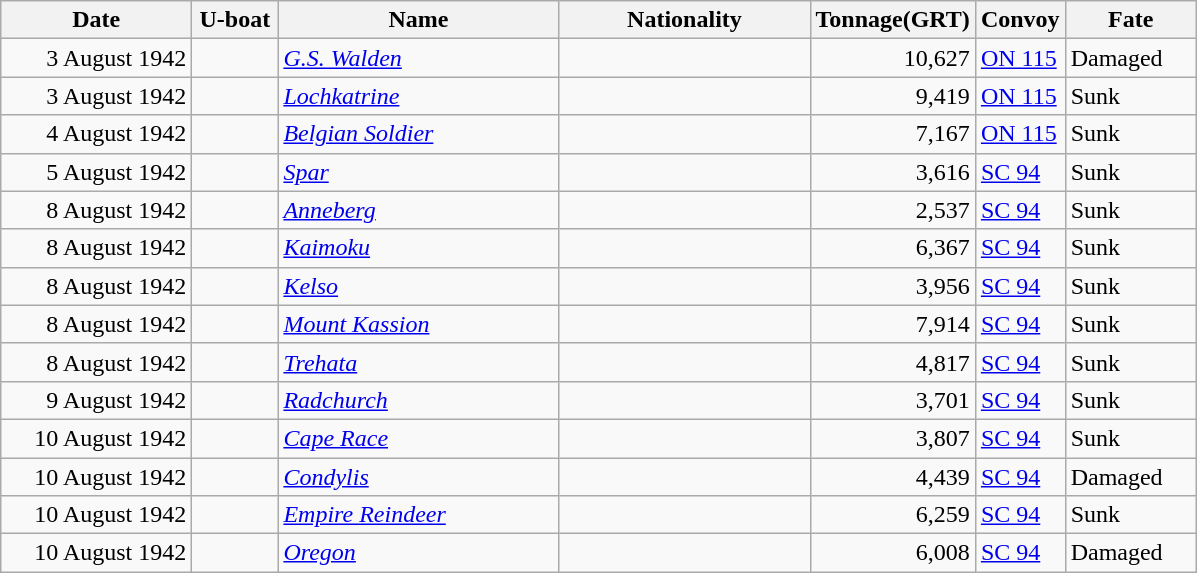<table class="wikitable">
<tr>
<th width="120px">Date</th>
<th width="50px">U-boat</th>
<th width="180px">Name</th>
<th width="160px">Nationality</th>
<th width="30px">Tonnage(GRT)</th>
<th width="25px">Convoy</th>
<th width="80px">Fate</th>
</tr>
<tr>
<td align="right">3 August 1942</td>
<td align="center"></td>
<td align="left"><a href='#'><em>G.S. Walden</em></a></td>
<td align="left"></td>
<td align="right">10,627</td>
<td align="left"><a href='#'>ON 115</a></td>
<td align="left">Damaged</td>
</tr>
<tr>
<td align="right">3 August 1942</td>
<td align="center"></td>
<td align="left"><a href='#'><em>Lochkatrine</em></a></td>
<td align="left"></td>
<td align="right">9,419</td>
<td align="left"><a href='#'>ON 115</a></td>
<td align="left">Sunk</td>
</tr>
<tr>
<td align="right">4 August 1942</td>
<td align="center"></td>
<td align="left"><a href='#'><em>Belgian Soldier</em></a></td>
<td align="left"></td>
<td align="right">7,167</td>
<td align="left"><a href='#'>ON 115</a></td>
<td align="left">Sunk</td>
</tr>
<tr>
<td align="right">5 August 1942</td>
<td align="center"></td>
<td align="left"><a href='#'><em>Spar</em></a></td>
<td align="left"></td>
<td align="right">3,616</td>
<td align="left"><a href='#'>SC 94</a></td>
<td align="left">Sunk</td>
</tr>
<tr>
<td align="right">8 August 1942</td>
<td align="center"></td>
<td align="left"><a href='#'><em>Anneberg</em></a></td>
<td align="left"></td>
<td align="right">2,537</td>
<td align="left"><a href='#'>SC 94</a></td>
<td align="left">Sunk</td>
</tr>
<tr>
<td align="right">8 August 1942</td>
<td align="center"></td>
<td align="left"><a href='#'><em>Kaimoku</em></a></td>
<td align="left"></td>
<td align="right">6,367</td>
<td align="left"><a href='#'>SC 94</a></td>
<td align="left">Sunk</td>
</tr>
<tr>
<td align="right">8 August 1942</td>
<td align="center"></td>
<td align="left"><a href='#'><em>Kelso</em></a></td>
<td align="left"></td>
<td align="right">3,956</td>
<td align="left"><a href='#'>SC 94</a></td>
<td align="left">Sunk</td>
</tr>
<tr>
<td align="right">8 August 1942</td>
<td align="center"></td>
<td align="left"><a href='#'><em>Mount Kassion</em></a></td>
<td align="left"></td>
<td align="right">7,914</td>
<td align="left"><a href='#'>SC 94</a></td>
<td align="left">Sunk</td>
</tr>
<tr>
<td align="right">8 August 1942</td>
<td align="center"></td>
<td align="left"><a href='#'><em>Trehata</em></a></td>
<td align="left"></td>
<td align="right">4,817</td>
<td align="left"><a href='#'>SC 94</a></td>
<td align="left">Sunk</td>
</tr>
<tr>
<td align="right">9 August 1942</td>
<td align="center"></td>
<td align="left"><a href='#'><em>Radchurch</em></a></td>
<td align="left"></td>
<td align="right">3,701</td>
<td align="left"><a href='#'>SC 94</a></td>
<td align="left">Sunk</td>
</tr>
<tr>
<td align="right">10 August 1942</td>
<td align="center"></td>
<td align="left"><a href='#'><em>Cape Race</em></a></td>
<td align="left"></td>
<td align="right">3,807</td>
<td align="left"><a href='#'>SC 94</a></td>
<td align="left">Sunk</td>
</tr>
<tr>
<td align="right">10 August 1942</td>
<td align="center"></td>
<td align="left"><a href='#'><em>Condylis</em></a></td>
<td align="left"></td>
<td align="right">4,439</td>
<td align="left"><a href='#'>SC 94</a></td>
<td align="left">Damaged</td>
</tr>
<tr>
<td align="right">10 August 1942</td>
<td align="center"></td>
<td align="left"><a href='#'><em>Empire Reindeer</em></a></td>
<td align="left"></td>
<td align="right">6,259</td>
<td align="left"><a href='#'>SC 94</a></td>
<td align="left">Sunk</td>
</tr>
<tr>
<td align="right">10 August 1942</td>
<td align="center"></td>
<td align="left"><a href='#'><em>Oregon</em></a></td>
<td align="left"></td>
<td align="right">6,008</td>
<td align="left"><a href='#'>SC 94</a></td>
<td align="left">Damaged</td>
</tr>
</table>
